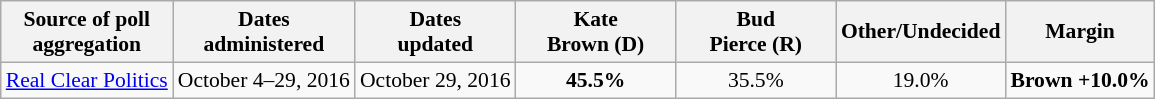<table class="wikitable sortable" style="text-align:center;font-size:90%;line-height:17px">
<tr>
<th>Source of poll<br>aggregation</th>
<th>Dates<br>administered</th>
<th>Dates<br>updated</th>
<th style="width:100px;">Kate<br>Brown (D)</th>
<th style="width:100px;">Bud<br>Pierce (R)</th>
<th style="width:100px;">Other/Undecided<br></th>
<th>Margin</th>
</tr>
<tr>
<td><a href='#'>Real Clear Politics</a></td>
<td>October 4–29, 2016</td>
<td>October 29, 2016</td>
<td><strong>45.5%</strong></td>
<td>35.5%</td>
<td>19.0%</td>
<td><strong>Brown +10.0%</strong></td>
</tr>
</table>
